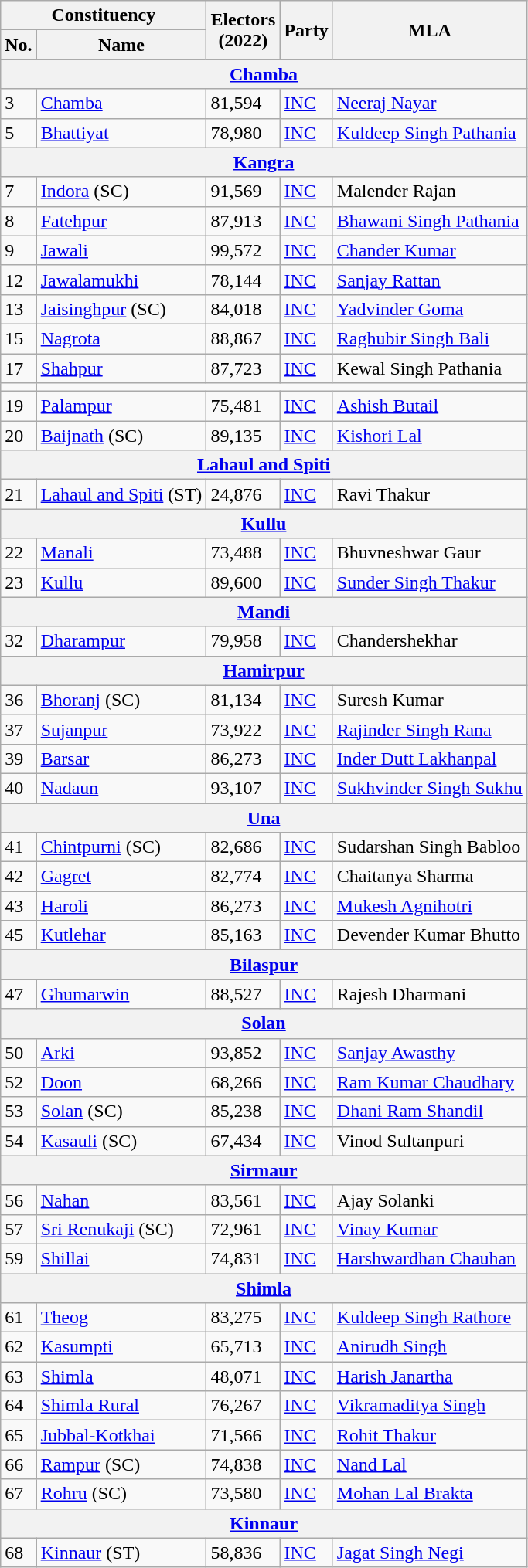<table class="wikitable sortable">
<tr>
<th colspan="2">Constituency</th>
<th rowspan="2">Electors<br>(2022)</th>
<th rowspan="2">Party</th>
<th rowspan="2">MLA</th>
</tr>
<tr>
<th>No.</th>
<th>Name</th>
</tr>
<tr>
<th colspan="5"><strong><a href='#'>Chamba</a></strong></th>
</tr>
<tr>
<td>3</td>
<td><a href='#'>Chamba</a></td>
<td>81,594</td>
<td><a href='#'>INC</a></td>
<td><a href='#'>Neeraj Nayar</a></td>
</tr>
<tr>
<td>5</td>
<td><a href='#'>Bhattiyat</a></td>
<td>78,980</td>
<td><a href='#'>INC</a></td>
<td><a href='#'>Kuldeep Singh Pathania</a></td>
</tr>
<tr>
<th colspan="5"><a href='#'>Kangra</a></th>
</tr>
<tr>
<td>7</td>
<td><a href='#'>Indora</a> (SC)</td>
<td>91,569</td>
<td><a href='#'>INC</a></td>
<td>Malender Rajan</td>
</tr>
<tr>
<td>8</td>
<td><a href='#'>Fatehpur</a></td>
<td>87,913</td>
<td><a href='#'>INC</a></td>
<td><a href='#'>Bhawani Singh Pathania</a></td>
</tr>
<tr>
<td>9</td>
<td><a href='#'>Jawali</a></td>
<td>99,572</td>
<td><a href='#'>INC</a></td>
<td><a href='#'>Chander Kumar</a></td>
</tr>
<tr>
<td>12</td>
<td><a href='#'>Jawalamukhi</a></td>
<td>78,144</td>
<td><a href='#'>INC</a></td>
<td><a href='#'>Sanjay Rattan</a></td>
</tr>
<tr>
<td>13</td>
<td><a href='#'>Jaisinghpur</a> (SC)</td>
<td>84,018</td>
<td><a href='#'>INC</a></td>
<td><a href='#'>Yadvinder Goma</a></td>
</tr>
<tr>
<td>15</td>
<td><a href='#'>Nagrota</a></td>
<td>88,867</td>
<td><a href='#'>INC</a></td>
<td><a href='#'>Raghubir Singh Bali</a></td>
</tr>
<tr>
<td>17</td>
<td><a href='#'>Shahpur</a></td>
<td>87,723</td>
<td><a href='#'>INC</a></td>
<td>Kewal Singh Pathania</td>
</tr>
<tr>
<td></td>
</tr>
<tr>
<td>19</td>
<td><a href='#'>Palampur</a></td>
<td>75,481</td>
<td><a href='#'>INC</a></td>
<td><a href='#'>Ashish Butail</a></td>
</tr>
<tr>
<td>20</td>
<td><a href='#'>Baijnath</a> (SC)</td>
<td>89,135</td>
<td><a href='#'>INC</a></td>
<td><a href='#'>Kishori Lal</a></td>
</tr>
<tr>
<th colspan="5"><a href='#'>Lahaul and Spiti</a></th>
</tr>
<tr>
<td>21</td>
<td><a href='#'>Lahaul and Spiti</a> (ST)</td>
<td>24,876</td>
<td><a href='#'>INC</a></td>
<td>Ravi Thakur</td>
</tr>
<tr>
<th colspan="5"><a href='#'>Kullu</a></th>
</tr>
<tr>
<td>22</td>
<td><a href='#'>Manali</a></td>
<td>73,488</td>
<td><a href='#'>INC</a></td>
<td>Bhuvneshwar Gaur</td>
</tr>
<tr>
<td>23</td>
<td><a href='#'>Kullu</a></td>
<td>89,600</td>
<td><a href='#'>INC</a></td>
<td><a href='#'>Sunder Singh Thakur</a></td>
</tr>
<tr>
<th colspan="5"><a href='#'>Mandi</a></th>
</tr>
<tr>
<td>32</td>
<td><a href='#'>Dharampur</a></td>
<td>79,958</td>
<td><a href='#'>INC</a></td>
<td>Chandershekhar</td>
</tr>
<tr>
<th colspan="5"><a href='#'>Hamirpur</a></th>
</tr>
<tr>
<td>36</td>
<td><a href='#'>Bhoranj</a> (SC)</td>
<td>81,134</td>
<td><a href='#'>INC</a></td>
<td>Suresh Kumar</td>
</tr>
<tr>
<td>37</td>
<td><a href='#'>Sujanpur</a></td>
<td>73,922</td>
<td><a href='#'>INC</a></td>
<td><a href='#'>Rajinder Singh Rana</a></td>
</tr>
<tr>
<td>39</td>
<td><a href='#'>Barsar</a></td>
<td>86,273</td>
<td><a href='#'>INC</a></td>
<td><a href='#'>Inder Dutt Lakhanpal</a></td>
</tr>
<tr>
<td>40</td>
<td><a href='#'>Nadaun</a></td>
<td>93,107</td>
<td><a href='#'>INC</a></td>
<td><a href='#'>Sukhvinder Singh Sukhu</a></td>
</tr>
<tr>
<th colspan="5"><a href='#'>Una</a></th>
</tr>
<tr>
<td>41</td>
<td><a href='#'>Chintpurni</a> (SC)</td>
<td>82,686</td>
<td><a href='#'>INC</a></td>
<td>Sudarshan Singh Babloo</td>
</tr>
<tr>
<td>42</td>
<td><a href='#'>Gagret</a></td>
<td>82,774</td>
<td><a href='#'>INC</a></td>
<td>Chaitanya Sharma</td>
</tr>
<tr>
<td>43</td>
<td><a href='#'>Haroli</a></td>
<td>86,273</td>
<td><a href='#'>INC</a></td>
<td><a href='#'>Mukesh Agnihotri</a></td>
</tr>
<tr>
<td>45</td>
<td><a href='#'>Kutlehar</a></td>
<td>85,163</td>
<td><a href='#'>INC</a></td>
<td>Devender Kumar Bhutto</td>
</tr>
<tr>
<th colspan="5"><a href='#'>Bilaspur</a></th>
</tr>
<tr>
<td>47</td>
<td><a href='#'>Ghumarwin</a></td>
<td>88,527</td>
<td><a href='#'>INC</a></td>
<td>Rajesh Dharmani</td>
</tr>
<tr>
<th colspan="5"><a href='#'>Solan</a></th>
</tr>
<tr>
<td>50</td>
<td><a href='#'>Arki</a></td>
<td>93,852</td>
<td><a href='#'>INC</a></td>
<td><a href='#'>Sanjay Awasthy</a></td>
</tr>
<tr>
<td>52</td>
<td><a href='#'>Doon</a></td>
<td>68,266</td>
<td><a href='#'>INC</a></td>
<td><a href='#'>Ram Kumar Chaudhary</a></td>
</tr>
<tr>
<td>53</td>
<td><a href='#'>Solan</a> (SC)</td>
<td>85,238</td>
<td><a href='#'>INC</a></td>
<td><a href='#'>Dhani Ram Shandil</a></td>
</tr>
<tr>
<td>54</td>
<td><a href='#'>Kasauli</a> (SC)</td>
<td>67,434</td>
<td><a href='#'>INC</a></td>
<td>Vinod Sultanpuri</td>
</tr>
<tr>
<th colspan="5"><a href='#'>Sirmaur</a></th>
</tr>
<tr>
<td>56</td>
<td><a href='#'>Nahan</a></td>
<td>83,561</td>
<td><a href='#'>INC</a></td>
<td>Ajay Solanki</td>
</tr>
<tr>
<td>57</td>
<td><a href='#'>Sri Renukaji</a> (SC)</td>
<td>72,961</td>
<td><a href='#'>INC</a></td>
<td><a href='#'>Vinay Kumar</a></td>
</tr>
<tr>
<td>59</td>
<td><a href='#'>Shillai</a></td>
<td>74,831</td>
<td><a href='#'>INC</a></td>
<td><a href='#'>Harshwardhan Chauhan</a></td>
</tr>
<tr>
<th colspan="5"><a href='#'>Shimla</a></th>
</tr>
<tr>
<td>61</td>
<td><a href='#'>Theog</a></td>
<td>83,275</td>
<td><a href='#'>INC</a></td>
<td><a href='#'>Kuldeep Singh Rathore</a></td>
</tr>
<tr>
<td>62</td>
<td><a href='#'>Kasumpti</a></td>
<td>65,713</td>
<td><a href='#'>INC</a></td>
<td><a href='#'>Anirudh Singh</a></td>
</tr>
<tr>
<td>63</td>
<td><a href='#'>Shimla</a></td>
<td>48,071</td>
<td><a href='#'>INC</a></td>
<td><a href='#'>Harish Janartha</a></td>
</tr>
<tr>
<td>64</td>
<td><a href='#'>Shimla Rural</a></td>
<td>76,267</td>
<td><a href='#'>INC</a></td>
<td><a href='#'>Vikramaditya Singh</a></td>
</tr>
<tr>
<td>65</td>
<td><a href='#'>Jubbal-Kotkhai</a></td>
<td>71,566</td>
<td><a href='#'>INC</a></td>
<td><a href='#'>Rohit Thakur</a></td>
</tr>
<tr>
<td>66</td>
<td><a href='#'>Rampur</a> (SC)</td>
<td>74,838</td>
<td><a href='#'>INC</a></td>
<td><a href='#'>Nand Lal</a></td>
</tr>
<tr>
<td>67</td>
<td><a href='#'>Rohru</a> (SC)</td>
<td>73,580</td>
<td><a href='#'>INC</a></td>
<td><a href='#'>Mohan Lal Brakta</a></td>
</tr>
<tr>
<th colspan="5"><a href='#'>Kinnaur</a></th>
</tr>
<tr>
<td>68</td>
<td><a href='#'>Kinnaur</a> (ST)</td>
<td>58,836</td>
<td><a href='#'>INC</a></td>
<td><a href='#'>Jagat Singh Negi</a></td>
</tr>
</table>
